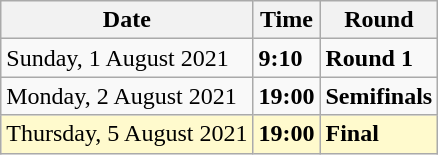<table class="wikitable">
<tr>
<th>Date</th>
<th>Time</th>
<th>Round</th>
</tr>
<tr>
<td>Sunday, 1 August 2021</td>
<td><strong>9:10</strong></td>
<td><strong>Round 1</strong></td>
</tr>
<tr>
<td>Monday, 2 August 2021</td>
<td><strong>19:00</strong></td>
<td><strong>Semifinals</strong></td>
</tr>
<tr style=background:lemonchiffon>
<td>Thursday, 5 August 2021</td>
<td><strong>19:00</strong></td>
<td><strong>Final</strong></td>
</tr>
</table>
